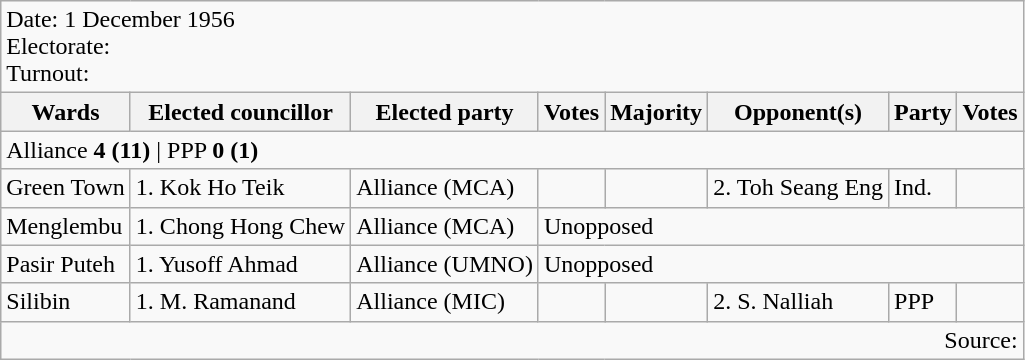<table class=wikitable>
<tr>
<td colspan=8>Date: 1 December 1956<br>Electorate: <br>Turnout:</td>
</tr>
<tr>
<th>Wards</th>
<th>Elected councillor</th>
<th>Elected party</th>
<th>Votes</th>
<th>Majority</th>
<th>Opponent(s)</th>
<th>Party</th>
<th>Votes</th>
</tr>
<tr>
<td colspan=8>Alliance <strong>4 (11)</strong> | PPP <strong>0 (1)</strong> </td>
</tr>
<tr>
<td>Green Town</td>
<td>1. Kok Ho Teik</td>
<td>Alliance (MCA)</td>
<td></td>
<td></td>
<td>2. Toh Seang Eng</td>
<td>Ind.</td>
<td></td>
</tr>
<tr>
<td>Menglembu</td>
<td>1. Chong Hong Chew</td>
<td>Alliance (MCA)</td>
<td colspan=5>Unopposed</td>
</tr>
<tr>
<td>Pasir Puteh</td>
<td>1. Yusoff Ahmad</td>
<td>Alliance (UMNO)</td>
<td colspan=5>Unopposed</td>
</tr>
<tr>
<td>Silibin</td>
<td>1. M. Ramanand</td>
<td>Alliance (MIC)</td>
<td></td>
<td></td>
<td>2. S. Nalliah</td>
<td>PPP</td>
<td></td>
</tr>
<tr>
<td colspan=8 align=right>Source: </td>
</tr>
</table>
